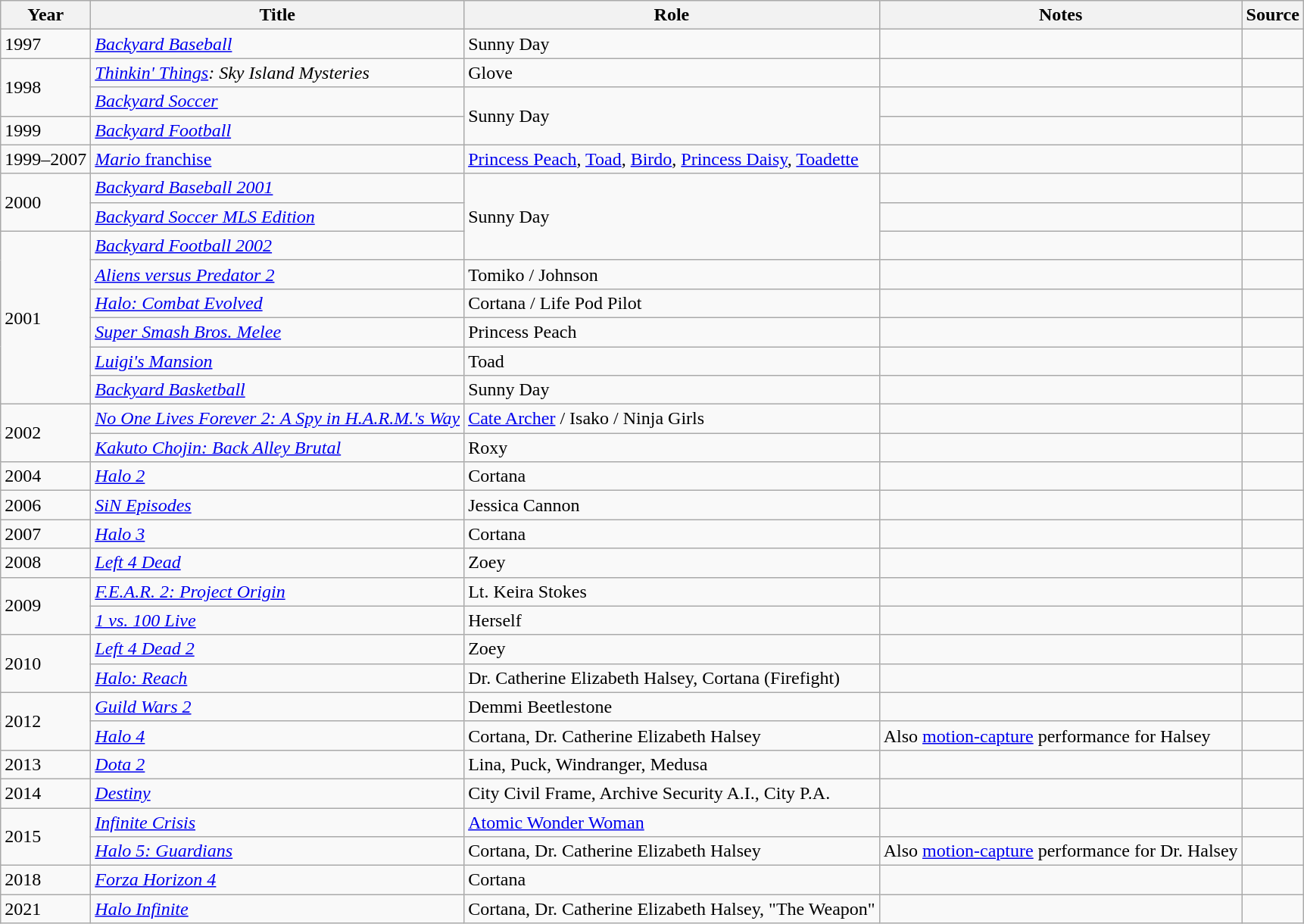<table class="wikitable sortable plainrowheaders">
<tr>
<th>Year</th>
<th>Title</th>
<th>Role</th>
<th class="unsortable">Notes</th>
<th class="unsortable">Source</th>
</tr>
<tr>
<td>1997</td>
<td><em><a href='#'>Backyard Baseball</a></em></td>
<td>Sunny Day</td>
<td></td>
<td></td>
</tr>
<tr>
<td rowspan="2">1998</td>
<td><em><a href='#'>Thinkin' Things</a>: Sky Island Mysteries</em></td>
<td>Glove</td>
<td></td>
<td></td>
</tr>
<tr>
<td><em><a href='#'>Backyard Soccer</a></em></td>
<td rowspan="2">Sunny Day</td>
<td></td>
<td></td>
</tr>
<tr>
<td>1999</td>
<td><em><a href='#'>Backyard Football</a></em></td>
<td></td>
<td></td>
</tr>
<tr>
<td>1999–2007</td>
<td><a href='#'><em>Mario</em> franchise</a></td>
<td><a href='#'>Princess Peach</a>, <a href='#'>Toad</a>, <a href='#'>Birdo</a>, <a href='#'>Princess Daisy</a>, <a href='#'>Toadette</a></td>
<td></td>
<td></td>
</tr>
<tr>
<td rowspan="2">2000</td>
<td><em><a href='#'>Backyard Baseball 2001</a></em></td>
<td rowspan="3">Sunny Day</td>
<td></td>
<td></td>
</tr>
<tr>
<td><em><a href='#'>Backyard Soccer MLS Edition</a></em></td>
<td></td>
<td></td>
</tr>
<tr>
<td rowspan="6">2001</td>
<td><em><a href='#'>Backyard Football 2002</a></em></td>
<td></td>
<td></td>
</tr>
<tr>
<td><em><a href='#'>Aliens versus Predator 2</a></em></td>
<td>Tomiko / Johnson</td>
<td></td>
<td></td>
</tr>
<tr>
<td><em><a href='#'>Halo: Combat Evolved</a></em></td>
<td>Cortana / Life Pod Pilot</td>
<td></td>
<td></td>
</tr>
<tr>
<td><em><a href='#'>Super Smash Bros. Melee</a></em></td>
<td>Princess Peach</td>
<td></td>
<td></td>
</tr>
<tr>
<td><em><a href='#'>Luigi's Mansion</a></em></td>
<td>Toad</td>
<td></td>
<td></td>
</tr>
<tr>
<td><em><a href='#'>Backyard Basketball</a></em></td>
<td>Sunny Day</td>
<td></td>
<td></td>
</tr>
<tr>
<td rowspan="2">2002</td>
<td><em><a href='#'>No One Lives Forever 2: A Spy in H.A.R.M.'s Way</a></em></td>
<td><a href='#'>Cate Archer</a> / Isako / Ninja Girls</td>
<td></td>
<td></td>
</tr>
<tr>
<td><em><a href='#'>Kakuto Chojin: Back Alley Brutal</a></em></td>
<td>Roxy</td>
<td></td>
<td></td>
</tr>
<tr>
<td>2004</td>
<td><em><a href='#'>Halo 2</a></em></td>
<td>Cortana</td>
<td></td>
<td></td>
</tr>
<tr>
<td>2006</td>
<td><em><a href='#'>SiN Episodes</a></em></td>
<td>Jessica Cannon</td>
<td></td>
<td></td>
</tr>
<tr>
<td>2007</td>
<td><em><a href='#'>Halo 3</a></em></td>
<td>Cortana</td>
<td></td>
<td></td>
</tr>
<tr>
<td>2008</td>
<td><em><a href='#'>Left 4 Dead</a></em></td>
<td>Zoey</td>
<td></td>
<td></td>
</tr>
<tr>
<td rowspan="2">2009</td>
<td><em><a href='#'>F.E.A.R. 2: Project Origin</a></em></td>
<td>Lt. Keira Stokes</td>
<td></td>
<td></td>
</tr>
<tr>
<td><em><a href='#'>1 vs. 100 Live</a></em></td>
<td>Herself</td>
<td></td>
<td></td>
</tr>
<tr>
<td rowspan="2">2010</td>
<td><em><a href='#'>Left 4 Dead 2</a></em></td>
<td>Zoey</td>
<td></td>
<td></td>
</tr>
<tr>
<td><em><a href='#'>Halo: Reach</a></em></td>
<td>Dr. Catherine Elizabeth Halsey, Cortana (Firefight)</td>
<td></td>
<td></td>
</tr>
<tr>
<td rowspan="2">2012</td>
<td><em><a href='#'>Guild Wars 2</a></em></td>
<td>Demmi Beetlestone</td>
<td></td>
<td></td>
</tr>
<tr>
<td><em><a href='#'>Halo 4</a></em></td>
<td>Cortana, Dr. Catherine Elizabeth Halsey</td>
<td>Also <a href='#'>motion-capture</a> performance for Halsey</td>
<td></td>
</tr>
<tr>
<td>2013</td>
<td><em><a href='#'>Dota 2</a></em></td>
<td>Lina, Puck, Windranger, Medusa</td>
<td></td>
<td></td>
</tr>
<tr>
<td>2014</td>
<td><em><a href='#'>Destiny</a></em></td>
<td>City Civil Frame, Archive Security A.I., City P.A.</td>
<td></td>
<td></td>
</tr>
<tr>
<td rowspan="2">2015</td>
<td><em><a href='#'>Infinite Crisis</a></em></td>
<td><a href='#'>Atomic Wonder Woman</a></td>
<td></td>
<td></td>
</tr>
<tr>
<td><em><a href='#'>Halo 5: Guardians</a></em></td>
<td>Cortana, Dr. Catherine Elizabeth Halsey</td>
<td>Also <a href='#'>motion-capture</a> performance for Dr. Halsey</td>
<td></td>
</tr>
<tr>
<td>2018</td>
<td><em><a href='#'>Forza Horizon 4</a></em></td>
<td>Cortana</td>
<td></td>
<td></td>
</tr>
<tr>
<td>2021</td>
<td><em><a href='#'>Halo Infinite</a></em></td>
<td>Cortana, Dr. Catherine Elizabeth Halsey, "The Weapon"</td>
<td></td>
<td></td>
</tr>
</table>
